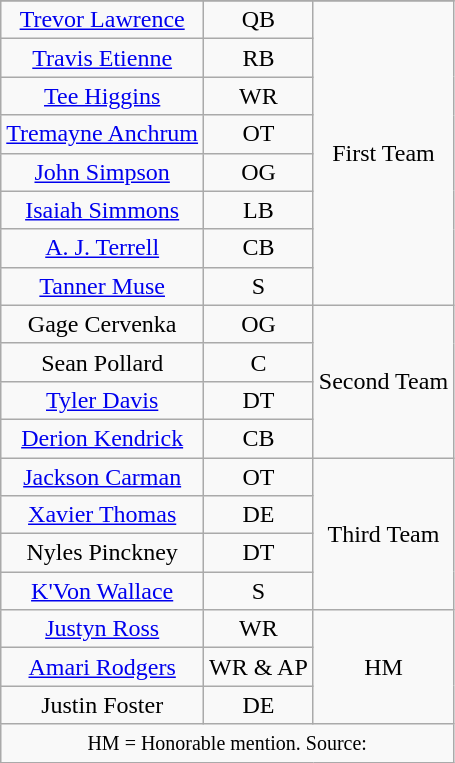<table class="wikitable" style="text-align: center">
<tr align=center>
</tr>
<tr>
<td><a href='#'>Trevor Lawrence</a></td>
<td>QB</td>
<td rowspan=8>First Team</td>
</tr>
<tr>
<td><a href='#'>Travis Etienne</a></td>
<td>RB</td>
</tr>
<tr>
<td><a href='#'>Tee Higgins</a></td>
<td>WR</td>
</tr>
<tr>
<td><a href='#'>Tremayne Anchrum</a></td>
<td>OT</td>
</tr>
<tr>
<td><a href='#'>John Simpson</a></td>
<td>OG</td>
</tr>
<tr>
<td><a href='#'>Isaiah Simmons</a></td>
<td>LB</td>
</tr>
<tr>
<td><a href='#'>A. J. Terrell</a></td>
<td>CB</td>
</tr>
<tr>
<td><a href='#'>Tanner Muse</a></td>
<td>S</td>
</tr>
<tr>
<td>Gage Cervenka</td>
<td>OG</td>
<td rowspan=4>Second Team</td>
</tr>
<tr>
<td>Sean Pollard</td>
<td>C</td>
</tr>
<tr>
<td><a href='#'>Tyler Davis</a></td>
<td>DT</td>
</tr>
<tr>
<td><a href='#'>Derion Kendrick</a></td>
<td>CB</td>
</tr>
<tr>
<td><a href='#'>Jackson Carman</a></td>
<td>OT</td>
<td rowspan=4>Third Team</td>
</tr>
<tr>
<td><a href='#'>Xavier Thomas</a></td>
<td>DE</td>
</tr>
<tr>
<td>Nyles Pinckney</td>
<td>DT</td>
</tr>
<tr>
<td><a href='#'>K'Von Wallace</a></td>
<td>S</td>
</tr>
<tr>
<td><a href='#'>Justyn Ross</a></td>
<td>WR</td>
<td rowspan=3>HM</td>
</tr>
<tr>
<td><a href='#'>Amari Rodgers</a></td>
<td>WR & AP</td>
</tr>
<tr>
<td>Justin Foster</td>
<td>DE</td>
</tr>
<tr>
<td colspan="3"><small>HM = Honorable mention. Source:</small></td>
</tr>
</table>
